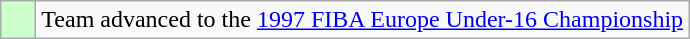<table class="wikitable">
<tr>
<td style="background: #ccffcc;">    </td>
<td>Team advanced to the <a href='#'>1997 FIBA Europe Under-16 Championship</a></td>
</tr>
</table>
